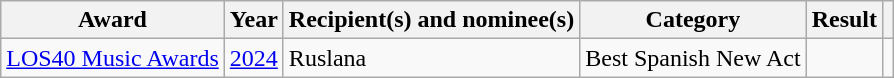<table class="wikitable sortable plainrowheaders" style="width: auto;">
<tr>
<th scope="col">Award</th>
<th scope="col">Year</th>
<th scope="col">Recipient(s) and nominee(s)</th>
<th scope="col">Category</th>
<th scope="col">Result</th>
<th scope="col" class="unsortable"></th>
</tr>
<tr>
<td><a href='#'>LOS40 Music Awards</a></td>
<td><a href='#'>2024</a></td>
<td>Ruslana</td>
<td>Best Spanish New Act</td>
<td></td>
</tr>
</table>
